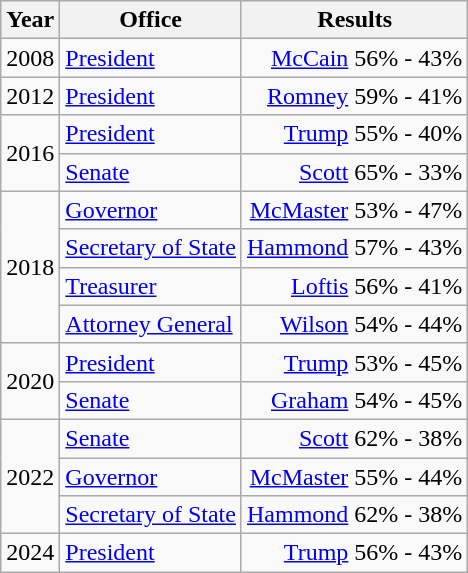<table class=wikitable>
<tr>
<th>Year</th>
<th>Office</th>
<th>Results</th>
</tr>
<tr>
<td>2008</td>
<td><a href='#'>President</a></td>
<td align="right" ><a href='#'>McCain</a> 56% - 43%</td>
</tr>
<tr>
<td>2012</td>
<td><a href='#'>President</a></td>
<td align="right" ><a href='#'>Romney</a> 59% - 41%</td>
</tr>
<tr>
<td rowspan=2>2016</td>
<td><a href='#'>President</a></td>
<td align="right" ><a href='#'>Trump</a> 55% - 40%</td>
</tr>
<tr>
<td><a href='#'>Senate</a></td>
<td align="right" ><a href='#'>Scott</a> 65% - 33%</td>
</tr>
<tr>
<td rowspan=4>2018</td>
<td><a href='#'>Governor</a></td>
<td align="right" ><a href='#'>McMaster</a> 53% - 47%</td>
</tr>
<tr>
<td><a href='#'>Secretary of State</a></td>
<td align="right" ><a href='#'>Hammond</a> 57% - 43%</td>
</tr>
<tr>
<td><a href='#'>Treasurer</a></td>
<td align="right" ><a href='#'>Loftis</a> 56% - 41%</td>
</tr>
<tr>
<td><a href='#'>Attorney General</a></td>
<td align="right" ><a href='#'>Wilson</a> 54% - 44%</td>
</tr>
<tr>
<td rowspan=2>2020</td>
<td><a href='#'>President</a></td>
<td align="right" ><a href='#'>Trump</a> 53% - 45%</td>
</tr>
<tr>
<td><a href='#'>Senate</a></td>
<td align="right" ><a href='#'>Graham</a> 54% - 45%</td>
</tr>
<tr>
<td rowspan=3>2022</td>
<td><a href='#'>Senate</a></td>
<td align="right" ><a href='#'>Scott</a> 62% - 38%</td>
</tr>
<tr>
<td><a href='#'>Governor</a></td>
<td align="right" ><a href='#'>McMaster</a> 55% - 44%</td>
</tr>
<tr>
<td><a href='#'>Secretary of State</a></td>
<td align="right" ><a href='#'>Hammond</a> 62% - 38%</td>
</tr>
<tr>
<td>2024</td>
<td><a href='#'>President</a></td>
<td align="right" ><a href='#'>Trump</a> 56% - 43%</td>
</tr>
</table>
